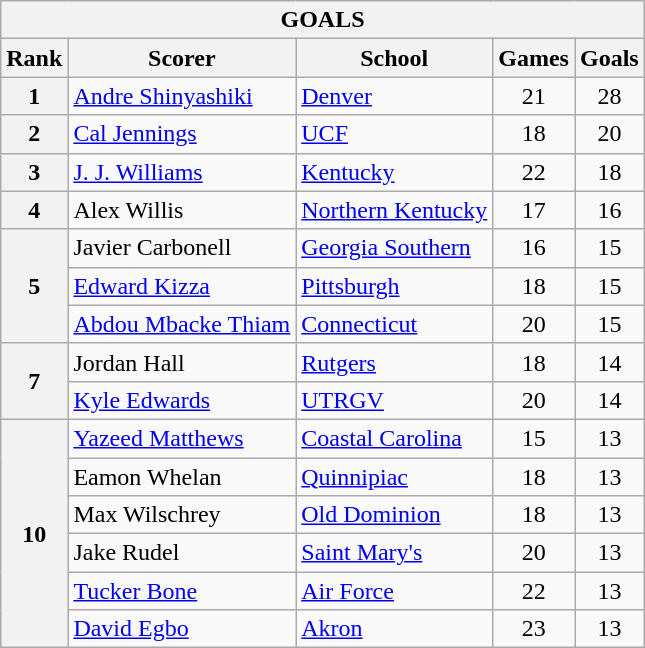<table class="wikitable">
<tr>
<th colspan=5>GOALS</th>
</tr>
<tr>
<th>Rank</th>
<th>Scorer</th>
<th>School</th>
<th>Games</th>
<th>Goals</th>
</tr>
<tr>
<th>1</th>
<td><a href='#'>Andre Shinyashiki</a></td>
<td><a href='#'>Denver</a></td>
<td style="text-align:center;">21</td>
<td style="text-align:center;">28</td>
</tr>
<tr>
<th>2</th>
<td><a href='#'>Cal Jennings</a></td>
<td><a href='#'>UCF</a></td>
<td style="text-align:center;">18</td>
<td style="text-align:center;">20</td>
</tr>
<tr>
<th>3</th>
<td><a href='#'>J. J. Williams</a></td>
<td><a href='#'>Kentucky</a></td>
<td style="text-align:center;">22</td>
<td style="text-align:center;">18</td>
</tr>
<tr>
<th>4</th>
<td>Alex Willis</td>
<td><a href='#'>Northern Kentucky</a></td>
<td style="text-align:center;">17</td>
<td style="text-align:center;">16</td>
</tr>
<tr>
<th rowspan="3">5</th>
<td>Javier Carbonell</td>
<td><a href='#'>Georgia Southern</a></td>
<td style="text-align:center;">16</td>
<td style="text-align:center;">15</td>
</tr>
<tr>
<td><a href='#'>Edward Kizza</a></td>
<td><a href='#'>Pittsburgh</a></td>
<td style="text-align:center;">18</td>
<td style="text-align:center;">15</td>
</tr>
<tr>
<td><a href='#'>Abdou Mbacke Thiam</a></td>
<td><a href='#'>Connecticut</a></td>
<td style="text-align:center;">20</td>
<td style="text-align:center;">15</td>
</tr>
<tr>
<th rowspan="2">7</th>
<td>Jordan Hall</td>
<td><a href='#'>Rutgers</a></td>
<td style="text-align:center;">18</td>
<td style="text-align:center;">14</td>
</tr>
<tr>
<td><a href='#'>Kyle Edwards</a></td>
<td><a href='#'>UTRGV</a></td>
<td style="text-align:center;">20</td>
<td style="text-align:center;">14</td>
</tr>
<tr>
<th rowspan="6">10</th>
<td><a href='#'>Yazeed Matthews</a></td>
<td><a href='#'>Coastal Carolina</a></td>
<td style="text-align:center;">15</td>
<td style="text-align:center;">13</td>
</tr>
<tr>
<td>Eamon Whelan</td>
<td><a href='#'>Quinnipiac</a></td>
<td style="text-align:center;">18</td>
<td style="text-align:center;">13</td>
</tr>
<tr>
<td>Max Wilschrey</td>
<td><a href='#'>Old Dominion</a></td>
<td style="text-align:center;">18</td>
<td style="text-align:center;">13</td>
</tr>
<tr>
<td>Jake Rudel</td>
<td><a href='#'>Saint Mary's</a></td>
<td style="text-align:center;">20</td>
<td style="text-align:center;">13</td>
</tr>
<tr>
<td><a href='#'>Tucker Bone</a></td>
<td><a href='#'>Air Force</a></td>
<td style="text-align:center;">22</td>
<td style="text-align:center;">13</td>
</tr>
<tr>
<td><a href='#'>David Egbo</a></td>
<td><a href='#'>Akron</a></td>
<td style="text-align:center;">23</td>
<td style="text-align:center;">13</td>
</tr>
</table>
